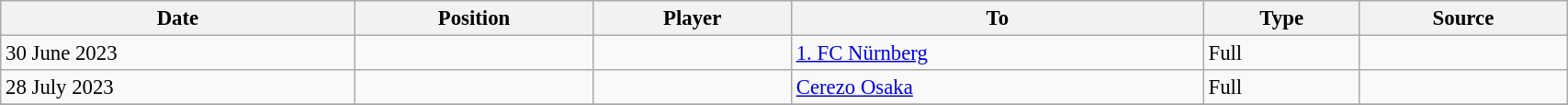<table class="wikitable sortable" style="width:90%; text-align:center; font-size:95%; text-align:left;">
<tr>
<th>Date</th>
<th>Position</th>
<th>Player</th>
<th>To</th>
<th>Type</th>
<th>Source</th>
</tr>
<tr>
<td>30 June 2023</td>
<td></td>
<td></td>
<td> <a href='#'>1. FC Nürnberg</a></td>
<td>Full</td>
<td></td>
</tr>
<tr>
<td>28 July 2023</td>
<td></td>
<td></td>
<td> <a href='#'>Cerezo Osaka</a></td>
<td>Full</td>
<td></td>
</tr>
<tr>
</tr>
</table>
